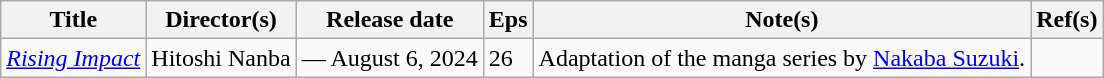<table class="wikitable sortable">
<tr>
<th scope="col">Title</th>
<th scope="col">Director(s)</th>
<th scope="col">Release date</th>
<th scope="col" class="unsortable">Eps</th>
<th scope="col" class="unsortable">Note(s)</th>
<th scope="col" class="unsortable">Ref(s)</th>
</tr>
<tr>
<td><em><a href='#'>Rising Impact</a></em></td>
<td>Hitoshi Nanba</td>
<td> — August 6, 2024</td>
<td>26</td>
<td>Adaptation of the manga series by <a href='#'>Nakaba Suzuki</a>.</td>
<td style="text-align:center"></td>
</tr>
</table>
